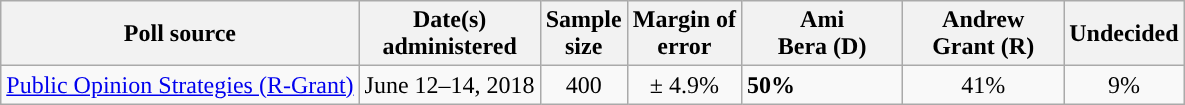<table class="wikitable">
<tr>
<th>Poll source</th>
<th>Date(s)<br>administered</th>
<th>Sample<br>size</th>
<th>Margin of<br>error</th>
<th style="width:100px;">Ami<br>Bera (D)</th>
<th style="width:100px;">Andrew<br>Grant (R)</th>
<th>Undecided</th>
</tr>
<tr>
<td><a href='#'>Public Opinion Strategies (R-Grant)</a></td>
<td style="text-align:center">June 12–14, 2018</td>
<td style="text-align:center">400</td>
<td style="text-align:center">± 4.9%</td>
<td style="background-color:"><strong>50%</strong></td>
<td style="text-align:center">41%</td>
<td style="text-align:center">9%</td>
</tr>
</table>
